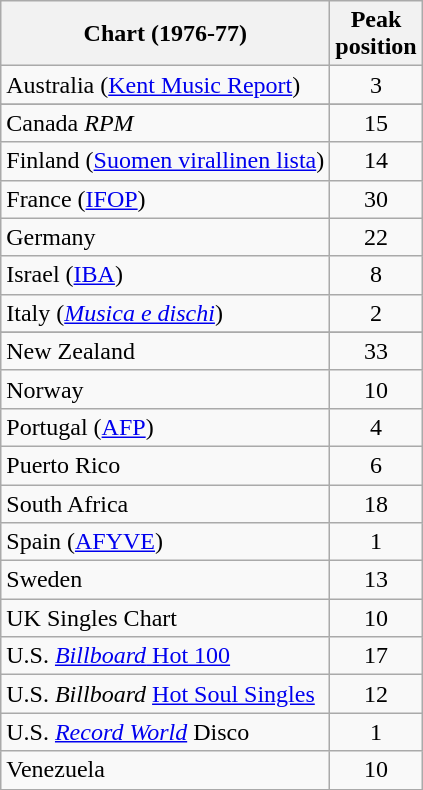<table class="wikitable sortable">
<tr>
<th>Chart (1976-77)</th>
<th>Peak<br>position</th>
</tr>
<tr>
<td>Australia (<a href='#'>Kent Music Report</a>)</td>
<td align="center">3</td>
</tr>
<tr>
</tr>
<tr>
</tr>
<tr>
<td>Canada <em>RPM</em></td>
<td align="center">15</td>
</tr>
<tr>
<td>Finland (<a href='#'>Suomen virallinen lista</a>)</td>
<td align="center">14</td>
</tr>
<tr>
<td>France (<a href='#'>IFOP</a>)</td>
<td align="center">30</td>
</tr>
<tr>
<td>Germany</td>
<td align="center">22</td>
</tr>
<tr>
<td>Israel (<a href='#'>IBA</a>)</td>
<td style="text-align:center;">8</td>
</tr>
<tr>
<td>Italy (<em><a href='#'>Musica e dischi</a></em>)</td>
<td align="center">2</td>
</tr>
<tr>
</tr>
<tr>
</tr>
<tr>
<td>New Zealand</td>
<td align="center">33</td>
</tr>
<tr>
<td>Norway</td>
<td align="center">10</td>
</tr>
<tr>
<td>Portugal (<a href='#'>AFP</a>)</td>
<td align="center">4</td>
</tr>
<tr>
<td>Puerto Rico</td>
<td align="center">6</td>
</tr>
<tr>
<td>South Africa</td>
<td align="center">18</td>
</tr>
<tr>
<td align="left">Spain (<a href='#'>AFYVE</a>)</td>
<td align="center">1</td>
</tr>
<tr>
<td>Sweden</td>
<td align="center">13</td>
</tr>
<tr>
<td>UK Singles Chart</td>
<td align="center">10</td>
</tr>
<tr>
<td>U.S. <a href='#'><em>Billboard</em> Hot 100</a></td>
<td align="center">17</td>
</tr>
<tr>
<td>U.S. <em>Billboard</em> <a href='#'>Hot Soul Singles</a></td>
<td align="center">12</td>
</tr>
<tr>
<td>U.S. <em><a href='#'>Record World</a></em> Disco</td>
<td align="center">1</td>
</tr>
<tr>
<td>Venezuela</td>
<td align="center">10</td>
</tr>
</table>
